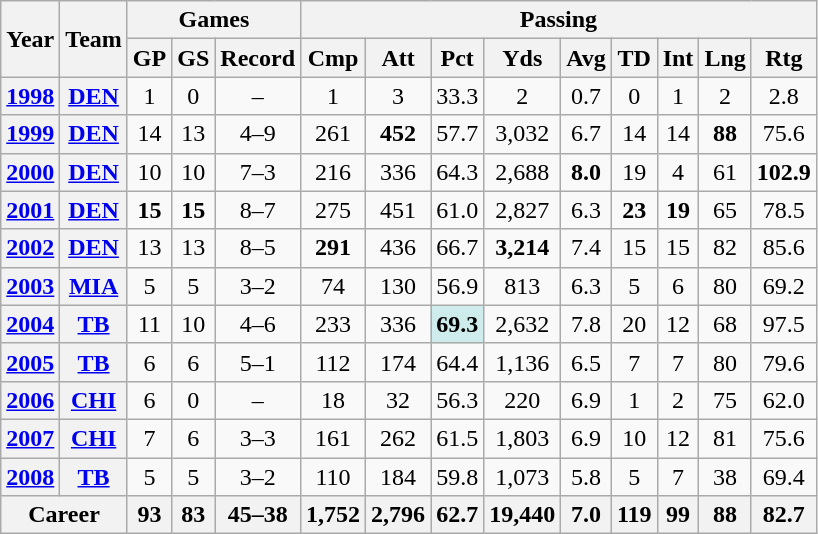<table class="wikitable" style="text-align:center;">
<tr>
<th rowspan="2">Year</th>
<th rowspan="2">Team</th>
<th colspan="3">Games</th>
<th colspan="9">Passing</th>
</tr>
<tr>
<th>GP</th>
<th>GS</th>
<th>Record</th>
<th>Cmp</th>
<th>Att</th>
<th>Pct</th>
<th>Yds</th>
<th>Avg</th>
<th>TD</th>
<th>Int</th>
<th>Lng</th>
<th>Rtg</th>
</tr>
<tr>
<th><a href='#'>1998</a></th>
<th><a href='#'>DEN</a></th>
<td>1</td>
<td>0</td>
<td>–</td>
<td>1</td>
<td>3</td>
<td>33.3</td>
<td>2</td>
<td>0.7</td>
<td>0</td>
<td>1</td>
<td>2</td>
<td>2.8</td>
</tr>
<tr>
<th><a href='#'>1999</a></th>
<th><a href='#'>DEN</a></th>
<td>14</td>
<td>13</td>
<td>4–9</td>
<td>261</td>
<td><strong>452</strong></td>
<td>57.7</td>
<td>3,032</td>
<td>6.7</td>
<td>14</td>
<td>14</td>
<td><strong>88</strong></td>
<td>75.6</td>
</tr>
<tr>
<th><a href='#'>2000</a></th>
<th><a href='#'>DEN</a></th>
<td>10</td>
<td>10</td>
<td>7–3</td>
<td>216</td>
<td>336</td>
<td>64.3</td>
<td>2,688</td>
<td><strong>8.0</strong></td>
<td>19</td>
<td>4</td>
<td>61</td>
<td><strong>102.9</strong></td>
</tr>
<tr>
<th><a href='#'>2001</a></th>
<th><a href='#'>DEN</a></th>
<td><strong>15</strong></td>
<td><strong>15</strong></td>
<td>8–7</td>
<td>275</td>
<td>451</td>
<td>61.0</td>
<td>2,827</td>
<td>6.3</td>
<td><strong>23</strong></td>
<td><strong>19</strong></td>
<td>65</td>
<td>78.5</td>
</tr>
<tr>
<th><a href='#'>2002</a></th>
<th><a href='#'>DEN</a></th>
<td>13</td>
<td>13</td>
<td>8–5</td>
<td><strong>291</strong></td>
<td>436</td>
<td>66.7</td>
<td><strong>3,214</strong></td>
<td>7.4</td>
<td>15</td>
<td>15</td>
<td>82</td>
<td>85.6</td>
</tr>
<tr>
<th><a href='#'>2003</a></th>
<th><a href='#'>MIA</a></th>
<td>5</td>
<td>5</td>
<td>3–2</td>
<td>74</td>
<td>130</td>
<td>56.9</td>
<td>813</td>
<td>6.3</td>
<td>5</td>
<td>6</td>
<td>80</td>
<td>69.2</td>
</tr>
<tr>
<th><a href='#'>2004</a></th>
<th><a href='#'>TB</a></th>
<td>11</td>
<td>10</td>
<td>4–6</td>
<td>233</td>
<td>336</td>
<td style="background:#cfecec;"><strong>69.3</strong></td>
<td>2,632</td>
<td>7.8</td>
<td>20</td>
<td>12</td>
<td>68</td>
<td>97.5</td>
</tr>
<tr>
<th><a href='#'>2005</a></th>
<th><a href='#'>TB</a></th>
<td>6</td>
<td>6</td>
<td>5–1</td>
<td>112</td>
<td>174</td>
<td>64.4</td>
<td>1,136</td>
<td>6.5</td>
<td>7</td>
<td>7</td>
<td>80</td>
<td>79.6</td>
</tr>
<tr>
<th><a href='#'>2006</a></th>
<th><a href='#'>CHI</a></th>
<td>6</td>
<td>0</td>
<td>–</td>
<td>18</td>
<td>32</td>
<td>56.3</td>
<td>220</td>
<td>6.9</td>
<td>1</td>
<td>2</td>
<td>75</td>
<td>62.0</td>
</tr>
<tr>
<th><a href='#'>2007</a></th>
<th><a href='#'>CHI</a></th>
<td>7</td>
<td>6</td>
<td>3–3</td>
<td>161</td>
<td>262</td>
<td>61.5</td>
<td>1,803</td>
<td>6.9</td>
<td>10</td>
<td>12</td>
<td>81</td>
<td>75.6</td>
</tr>
<tr>
<th><a href='#'>2008</a></th>
<th><a href='#'>TB</a></th>
<td>5</td>
<td>5</td>
<td>3–2</td>
<td>110</td>
<td>184</td>
<td>59.8</td>
<td>1,073</td>
<td>5.8</td>
<td>5</td>
<td>7</td>
<td>38</td>
<td>69.4</td>
</tr>
<tr>
<th colspan="2">Career</th>
<th>93</th>
<th>83</th>
<th>45–38</th>
<th>1,752</th>
<th>2,796</th>
<th>62.7</th>
<th>19,440</th>
<th>7.0</th>
<th>119</th>
<th>99</th>
<th>88</th>
<th>82.7</th>
</tr>
</table>
